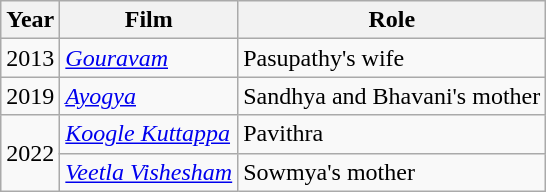<table class="wikitable">
<tr>
<th>Year</th>
<th>Film</th>
<th>Role</th>
</tr>
<tr>
<td>2013</td>
<td><em><a href='#'>Gouravam</a></em></td>
<td>Pasupathy's wife</td>
</tr>
<tr>
<td>2019</td>
<td><em><a href='#'>Ayogya</a></em></td>
<td>Sandhya and Bhavani's mother</td>
</tr>
<tr>
<td rowspan="2">2022</td>
<td><em><a href='#'>Koogle Kuttappa</a></em></td>
<td>Pavithra</td>
</tr>
<tr>
<td><em><a href='#'>Veetla Vishesham</a></em></td>
<td>Sowmya's mother</td>
</tr>
</table>
